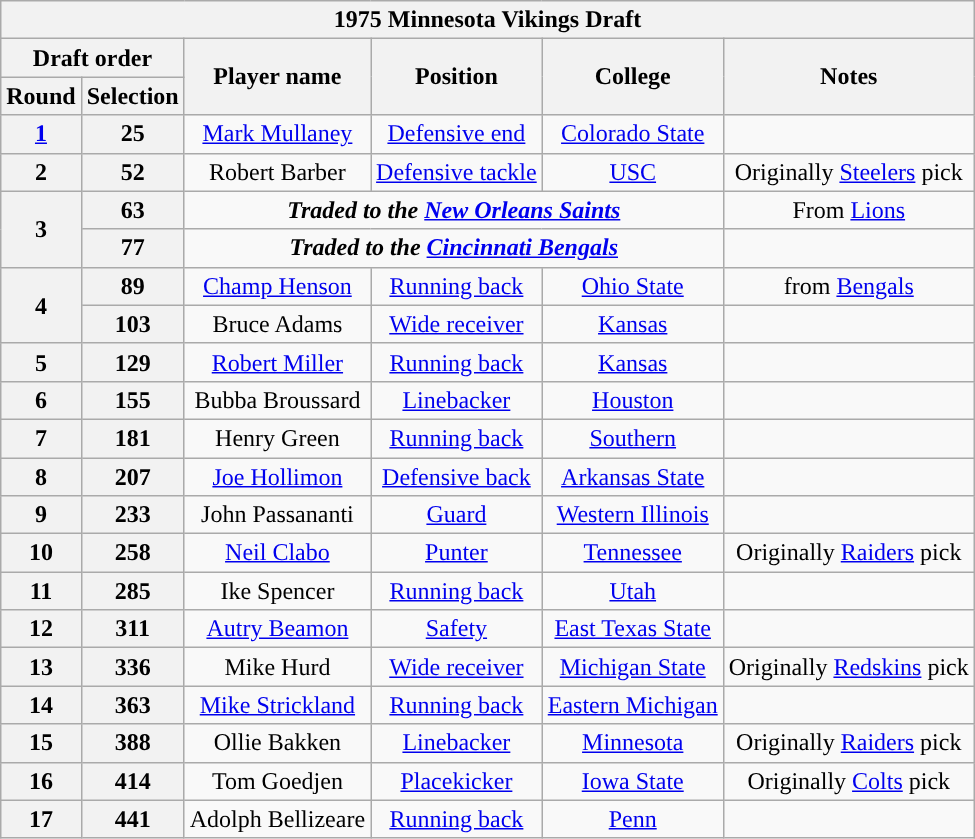<table class="wikitable" style="text-align:center">
<tr>
<th colspan="6">1975 Minnesota Vikings Draft</th>
</tr>
<tr>
<th colspan="2">Draft order</th>
<th rowspan="2">Player name</th>
<th rowspan="2">Position</th>
<th rowspan="2">College</th>
<th rowspan="2">Notes</th>
</tr>
<tr>
<th>Round</th>
<th>Selection</th>
</tr>
<tr>
<th><a href='#'>1</a></th>
<th>25</th>
<td><a href='#'>Mark Mullaney</a></td>
<td><a href='#'>Defensive end</a></td>
<td><a href='#'>Colorado State</a></td>
<td></td>
</tr>
<tr>
<th>2</th>
<th>52</th>
<td>Robert Barber</td>
<td><a href='#'>Defensive tackle</a></td>
<td><a href='#'>USC</a></td>
<td>Originally <a href='#'>Steelers</a> pick</td>
</tr>
<tr>
<th rowspan="2">3</th>
<th>63</th>
<td colspan="3"><strong><em>Traded to the <a href='#'>New Orleans Saints</a></em></strong></td>
<td>From <a href='#'>Lions</a></td>
</tr>
<tr>
<th>77</th>
<td colspan="3"><strong><em>Traded to the <a href='#'>Cincinnati Bengals</a></em></strong></td>
<td></td>
</tr>
<tr>
<th rowspan="2">4</th>
<th>89</th>
<td><a href='#'>Champ Henson</a></td>
<td><a href='#'>Running back</a></td>
<td><a href='#'>Ohio State</a></td>
<td>from <a href='#'>Bengals</a></td>
</tr>
<tr>
<th>103</th>
<td>Bruce Adams</td>
<td><a href='#'>Wide receiver</a></td>
<td><a href='#'>Kansas</a></td>
<td></td>
</tr>
<tr>
<th>5</th>
<th>129</th>
<td><a href='#'>Robert Miller</a></td>
<td><a href='#'>Running back</a></td>
<td><a href='#'>Kansas</a></td>
<td></td>
</tr>
<tr>
<th>6</th>
<th>155</th>
<td>Bubba Broussard</td>
<td><a href='#'>Linebacker</a></td>
<td><a href='#'>Houston</a></td>
<td></td>
</tr>
<tr>
<th>7</th>
<th>181</th>
<td>Henry Green</td>
<td><a href='#'>Running back</a></td>
<td><a href='#'>Southern</a></td>
<td></td>
</tr>
<tr>
<th>8</th>
<th>207</th>
<td><a href='#'>Joe Hollimon</a></td>
<td><a href='#'>Defensive back</a></td>
<td><a href='#'>Arkansas State</a></td>
<td></td>
</tr>
<tr>
<th>9</th>
<th>233</th>
<td>John Passananti</td>
<td><a href='#'>Guard</a></td>
<td><a href='#'>Western Illinois</a></td>
<td></td>
</tr>
<tr>
<th>10</th>
<th>258</th>
<td><a href='#'>Neil Clabo</a></td>
<td><a href='#'>Punter</a></td>
<td><a href='#'>Tennessee</a></td>
<td>Originally <a href='#'>Raiders</a> pick</td>
</tr>
<tr>
<th>11</th>
<th>285</th>
<td>Ike Spencer</td>
<td><a href='#'>Running back</a></td>
<td><a href='#'>Utah</a></td>
<td></td>
</tr>
<tr>
<th>12</th>
<th>311</th>
<td><a href='#'>Autry Beamon</a></td>
<td><a href='#'>Safety</a></td>
<td><a href='#'>East Texas State</a></td>
<td></td>
</tr>
<tr>
<th>13</th>
<th>336</th>
<td>Mike Hurd</td>
<td><a href='#'>Wide receiver</a></td>
<td><a href='#'>Michigan State</a></td>
<td>Originally <a href='#'>Redskins</a> pick</td>
</tr>
<tr>
<th>14</th>
<th>363</th>
<td><a href='#'>Mike Strickland</a></td>
<td><a href='#'>Running back</a></td>
<td><a href='#'>Eastern Michigan</a></td>
<td></td>
</tr>
<tr>
<th>15</th>
<th>388</th>
<td>Ollie Bakken</td>
<td><a href='#'>Linebacker</a></td>
<td><a href='#'>Minnesota</a></td>
<td>Originally <a href='#'>Raiders</a> pick</td>
</tr>
<tr>
<th>16</th>
<th>414</th>
<td>Tom Goedjen</td>
<td><a href='#'>Placekicker</a></td>
<td><a href='#'>Iowa State</a></td>
<td>Originally <a href='#'>Colts</a> pick</td>
</tr>
<tr>
<th>17</th>
<th>441</th>
<td>Adolph Bellizeare</td>
<td><a href='#'>Running back</a></td>
<td><a href='#'>Penn</a></td>
<td></td>
</tr>
</table>
